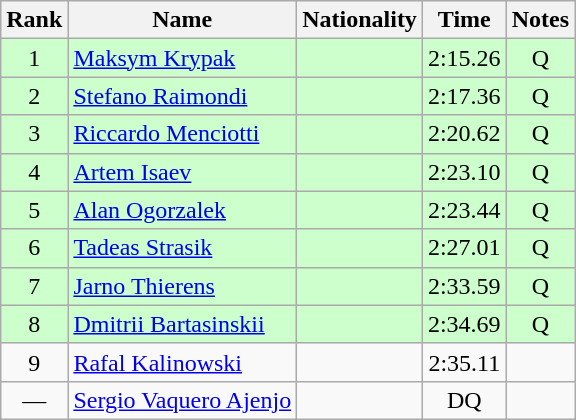<table class="wikitable sortable" style="text-align:center">
<tr>
<th>Rank</th>
<th>Name</th>
<th>Nationality</th>
<th>Time</th>
<th>Notes</th>
</tr>
<tr bgcolor=ccffcc>
<td>1</td>
<td align=left><a href='#'>Maksym Krypak</a></td>
<td align=left></td>
<td>2:15.26</td>
<td>Q</td>
</tr>
<tr bgcolor=ccffcc>
<td>2</td>
<td align=left><a href='#'>Stefano Raimondi</a></td>
<td align=left></td>
<td>2:17.36</td>
<td>Q</td>
</tr>
<tr bgcolor=ccffcc>
<td>3</td>
<td align=left><a href='#'>Riccardo Menciotti</a></td>
<td align=left></td>
<td>2:20.62</td>
<td>Q</td>
</tr>
<tr bgcolor=ccffcc>
<td>4</td>
<td align=left><a href='#'>Artem Isaev</a></td>
<td align=left></td>
<td>2:23.10</td>
<td>Q</td>
</tr>
<tr bgcolor=ccffcc>
<td>5</td>
<td align=left><a href='#'>Alan Ogorzalek</a></td>
<td align=left></td>
<td>2:23.44</td>
<td>Q</td>
</tr>
<tr bgcolor=ccffcc>
<td>6</td>
<td align=left><a href='#'>Tadeas Strasik</a></td>
<td align=left></td>
<td>2:27.01</td>
<td>Q</td>
</tr>
<tr bgcolor=ccffcc>
<td>7</td>
<td align=left><a href='#'>Jarno Thierens</a></td>
<td align=left></td>
<td>2:33.59</td>
<td>Q</td>
</tr>
<tr bgcolor=ccffcc>
<td>8</td>
<td align=left><a href='#'>Dmitrii Bartasinskii</a></td>
<td align=left></td>
<td>2:34.69</td>
<td>Q</td>
</tr>
<tr>
<td>9</td>
<td align=left><a href='#'>Rafal Kalinowski</a></td>
<td align=left></td>
<td>2:35.11</td>
<td></td>
</tr>
<tr>
<td>—</td>
<td align=left><a href='#'>Sergio Vaquero Ajenjo</a></td>
<td align=left></td>
<td>DQ</td>
<td></td>
</tr>
</table>
